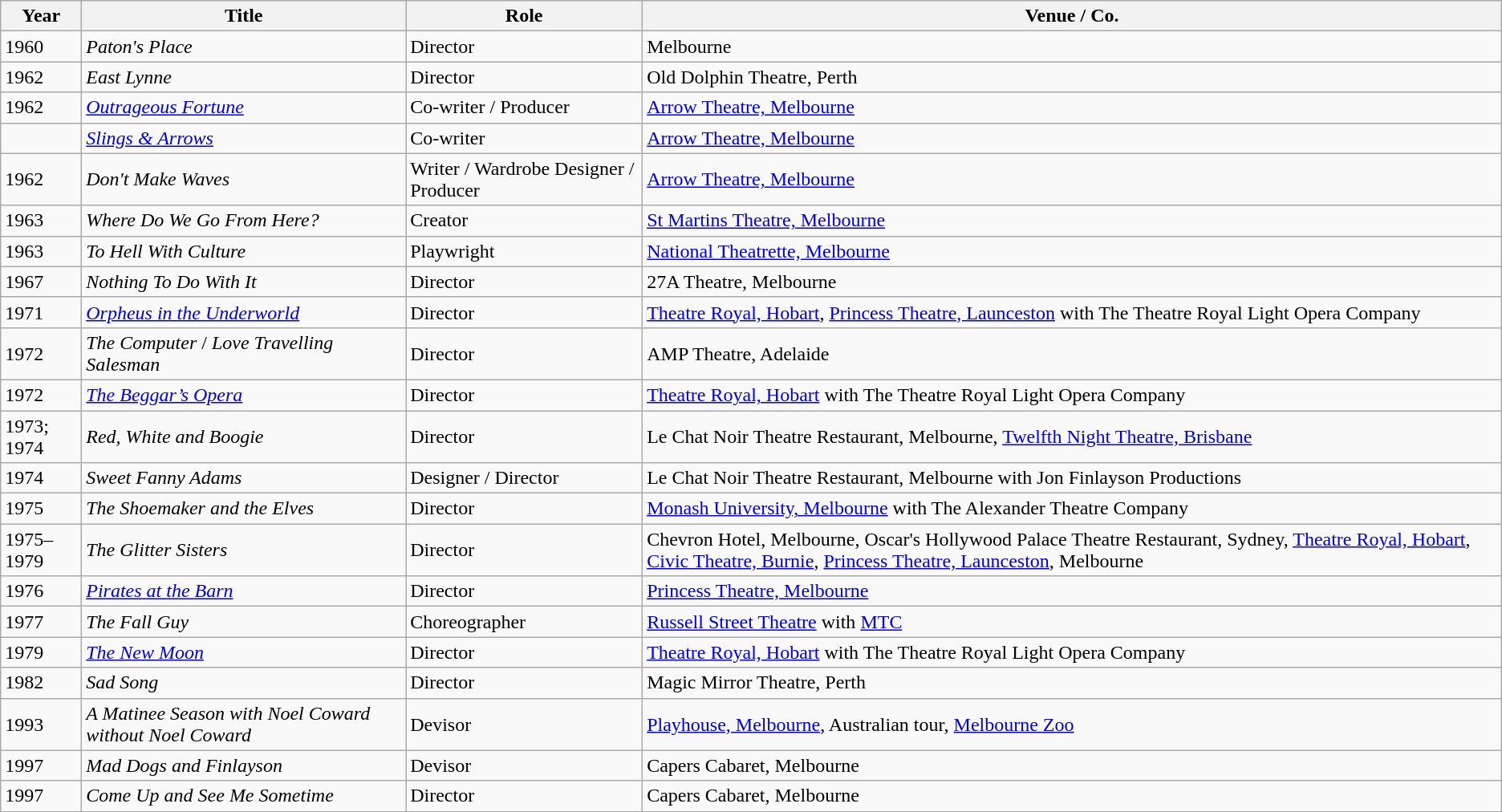<table class=wikitable>
<tr>
<th>Year</th>
<th>Title</th>
<th>Role</th>
<th>Venue / Co.</th>
</tr>
<tr>
<td>1960</td>
<td><em>Paton's Place</em></td>
<td>Director</td>
<td>Melbourne</td>
</tr>
<tr>
<td>1962</td>
<td><em>East Lynne</em></td>
<td>Director</td>
<td>Old Dolphin Theatre, Perth</td>
</tr>
<tr>
<td>1962</td>
<td><em><a href='#'>Outrageous Fortune</a></em></td>
<td>Co-writer / Producer</td>
<td><a href='#'>Arrow Theatre, Melbourne</a></td>
</tr>
<tr>
<td></td>
<td><em><a href='#'>Slings & Arrows</a></em></td>
<td>Co-writer</td>
<td><a href='#'>Arrow Theatre, Melbourne</a></td>
</tr>
<tr>
<td>1962</td>
<td><em>Don't Make Waves</em></td>
<td>Writer / Wardrobe Designer / Producer</td>
<td><a href='#'>Arrow Theatre, Melbourne</a></td>
</tr>
<tr>
<td>1963</td>
<td><em>Where Do We Go From Here?</em></td>
<td>Creator</td>
<td><a href='#'>St Martins Theatre, Melbourne</a></td>
</tr>
<tr>
<td>1963</td>
<td><em>To Hell With Culture</em></td>
<td>Playwright</td>
<td><a href='#'>National Theatrette, Melbourne</a></td>
</tr>
<tr>
<td>1967</td>
<td><em>Nothing To Do With It</em></td>
<td>Director</td>
<td>27A Theatre, Melbourne</td>
</tr>
<tr>
<td>1971</td>
<td><em><a href='#'>Orpheus in the Underworld</a></em></td>
<td>Director</td>
<td><a href='#'>Theatre Royal, Hobart</a>, <a href='#'>Princess Theatre, Launceston</a> with The Theatre Royal Light Opera Company</td>
</tr>
<tr>
<td>1972</td>
<td><em>The Computer</em> / <em>Love Travelling Salesman</em></td>
<td>Director</td>
<td>AMP Theatre, Adelaide</td>
</tr>
<tr>
<td>1972</td>
<td><em><a href='#'>The Beggar’s Opera</a></em></td>
<td>Director</td>
<td><a href='#'>Theatre Royal, Hobart</a> with The Theatre Royal Light Opera Company</td>
</tr>
<tr>
<td>1973; 1974</td>
<td><em>Red, White and Boogie</em></td>
<td>Director</td>
<td>Le Chat Noir Theatre Restaurant, Melbourne, <a href='#'>Twelfth Night Theatre, Brisbane</a></td>
</tr>
<tr>
<td>1974</td>
<td><em>Sweet Fanny Adams</em></td>
<td>Designer / Director</td>
<td>Le Chat Noir Theatre Restaurant, Melbourne with Jon Finlayson Productions</td>
</tr>
<tr>
<td>1975</td>
<td><em>The Shoemaker and the Elves</em></td>
<td>Director</td>
<td><a href='#'>Monash University, Melbourne</a> with The Alexander Theatre Company</td>
</tr>
<tr>
<td>1975–1979</td>
<td><em>The Glitter Sisters</em></td>
<td>Director</td>
<td>Chevron Hotel, Melbourne, Oscar's Hollywood Palace Theatre Restaurant, Sydney, <a href='#'>Theatre Royal, Hobart</a>, <a href='#'>Civic Theatre, Burnie</a>, <a href='#'>Princess Theatre, Launceston</a>, Melbourne</td>
</tr>
<tr>
<td>1976</td>
<td><em><a href='#'>Pirates at the Barn</a></em></td>
<td>Director</td>
<td><a href='#'>Princess Theatre, Melbourne</a></td>
</tr>
<tr>
<td>1977</td>
<td><em>The Fall Guy</em></td>
<td>Choreographer</td>
<td><a href='#'>Russell Street Theatre</a> with <a href='#'>MTC</a></td>
</tr>
<tr>
<td>1979</td>
<td><em><a href='#'>The New Moon</a></em></td>
<td>Director</td>
<td><a href='#'>Theatre Royal, Hobart</a> with The Theatre Royal Light Opera Company</td>
</tr>
<tr>
<td>1982</td>
<td><em>Sad Song</em></td>
<td>Director</td>
<td>Magic Mirror Theatre, Perth</td>
</tr>
<tr>
<td>1993</td>
<td><em>A Matinee Season with Noel Coward without Noel Coward</em></td>
<td>Devisor</td>
<td><a href='#'>Playhouse, Melbourne</a>, Australian tour, <a href='#'>Melbourne Zoo</a></td>
</tr>
<tr>
<td>1997</td>
<td><em>Mad Dogs and Finlayson</em></td>
<td>Devisor</td>
<td>Capers Cabaret, Melbourne</td>
</tr>
<tr>
<td>1997</td>
<td><em>Come Up and See Me Sometime</em></td>
<td>Director</td>
<td>Capers Cabaret, Melbourne</td>
</tr>
</table>
